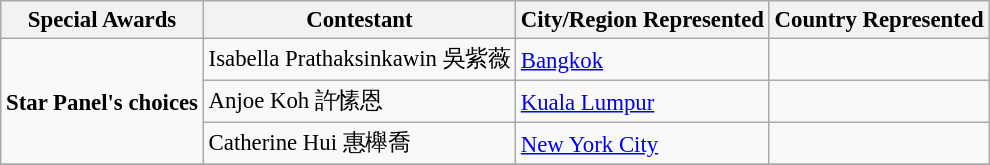<table class="wikitable sortable" style="font-size:95%;">
<tr>
<th>Special Awards</th>
<th>Contestant</th>
<th>City/Region Represented</th>
<th>Country Represented</th>
</tr>
<tr>
<td rowspan="3"><strong>Star Panel's choices</strong></td>
<td>Isabella Prathaksinkawin 吳紫薇</td>
<td><a href='#'>Bangkok</a></td>
<td></td>
</tr>
<tr>
<td>Anjoe Koh 許愫恩</td>
<td><a href='#'>Kuala Lumpur</a></td>
<td></td>
</tr>
<tr>
<td>Catherine Hui 惠櫸喬</td>
<td><a href='#'>New York City</a></td>
<td></td>
</tr>
<tr>
</tr>
</table>
